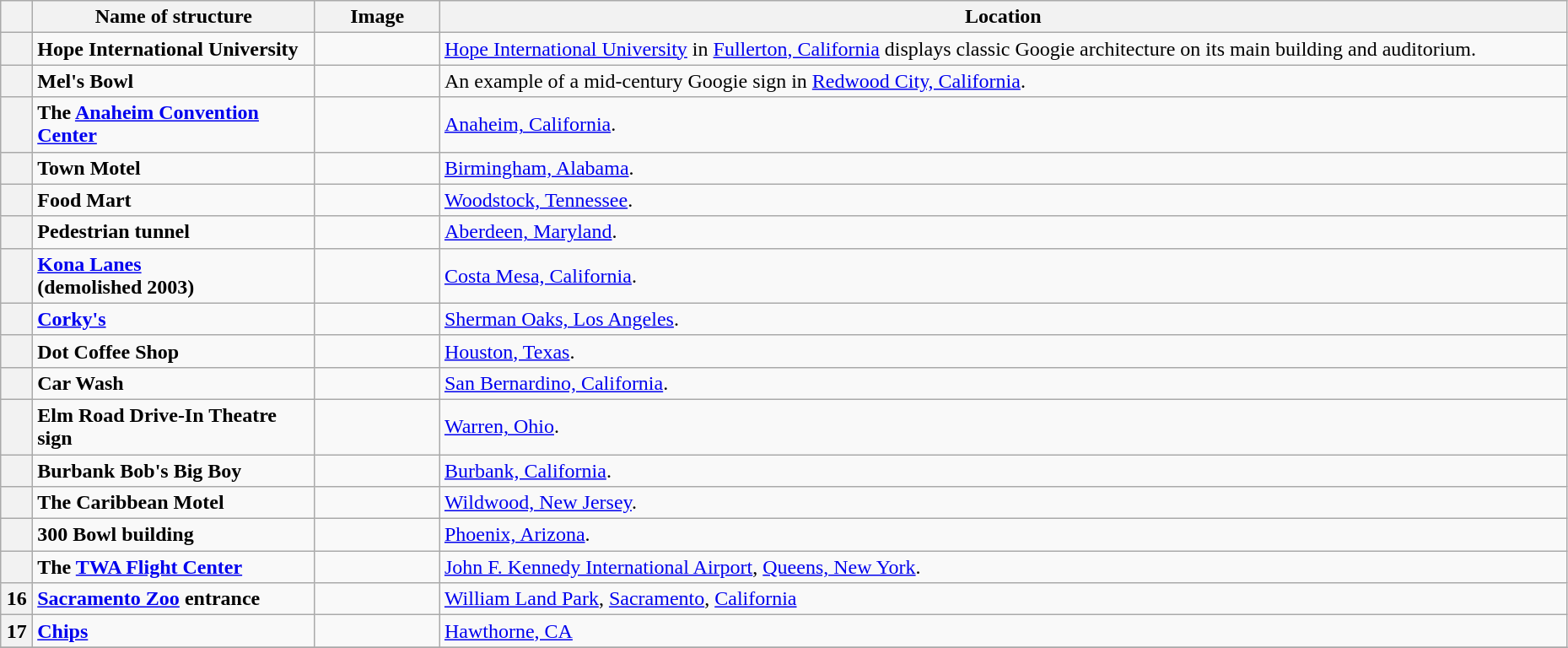<table class="wikitable sortable" style="width:98%">
<tr>
<th></th>
<th width = 18% >Name of structure</th>
<th width = 8% class="unsortable" >Image</th>
<th>Location</th>
</tr>
<tr ->
<th></th>
<td><strong>Hope International University </strong></td>
<td></td>
<td><a href='#'>Hope International University</a> in <a href='#'>Fullerton, California</a> displays classic Googie architecture on its main building and auditorium.</td>
</tr>
<tr ->
<th></th>
<td><strong>Mel's Bowl</strong></td>
<td></td>
<td>An example of a mid-century Googie sign in <a href='#'>Redwood City, California</a>.</td>
</tr>
<tr ->
<th></th>
<td><strong>The <a href='#'>Anaheim Convention Center</a></strong></td>
<td></td>
<td><a href='#'>Anaheim, California</a>.</td>
</tr>
<tr ->
<th></th>
<td><strong>Town Motel</strong></td>
<td></td>
<td><a href='#'>Birmingham, Alabama</a>.</td>
</tr>
<tr ->
<th></th>
<td><strong>Food Mart</strong></td>
<td></td>
<td><a href='#'>Woodstock, Tennessee</a>.</td>
</tr>
<tr ->
<th></th>
<td><strong>Pedestrian tunnel</strong></td>
<td></td>
<td><a href='#'>Aberdeen, Maryland</a>.</td>
</tr>
<tr ->
<th></th>
<td><strong><a href='#'>Kona Lanes</a><br>(demolished 2003)</strong></td>
<td></td>
<td><a href='#'>Costa Mesa, California</a>.</td>
</tr>
<tr ->
<th></th>
<td><strong><a href='#'>Corky's</a></strong></td>
<td></td>
<td><a href='#'>Sherman Oaks, Los Angeles</a>.</td>
</tr>
<tr ->
<th></th>
<td><strong>Dot Coffee Shop</strong></td>
<td></td>
<td><a href='#'>Houston, Texas</a>.</td>
</tr>
<tr ->
<th></th>
<td><strong>Car Wash</strong></td>
<td></td>
<td><a href='#'>San Bernardino, California</a>.</td>
</tr>
<tr ->
<th></th>
<td><strong>Elm Road Drive-In Theatre sign</strong></td>
<td></td>
<td><a href='#'>Warren, Ohio</a>.</td>
</tr>
<tr ->
<th></th>
<td><strong>Burbank Bob's Big Boy</strong></td>
<td></td>
<td><a href='#'>Burbank, California</a>.</td>
</tr>
<tr ->
<th></th>
<td><strong>The Caribbean Motel </strong></td>
<td></td>
<td><a href='#'>Wildwood, New Jersey</a>.</td>
</tr>
<tr ->
<th></th>
<td><strong>300 Bowl building</strong></td>
<td></td>
<td><a href='#'>Phoenix, Arizona</a>.</td>
</tr>
<tr ->
<th></th>
<td><strong>The <a href='#'>TWA Flight Center</a></strong></td>
<td></td>
<td><a href='#'>John F. Kennedy International Airport</a>, <a href='#'>Queens, New York</a>.</td>
</tr>
<tr>
<th>16</th>
<td><strong><a href='#'>Sacramento Zoo</a></strong> <strong>entrance</strong></td>
<td></td>
<td><a href='#'>William Land Park</a>, <a href='#'>Sacramento</a>, <a href='#'>California</a></td>
</tr>
<tr>
<th>17</th>
<td><a href='#'><strong>Chips</strong></a></td>
<td></td>
<td><a href='#'>Hawthorne, CA</a></td>
</tr>
<tr>
</tr>
</table>
